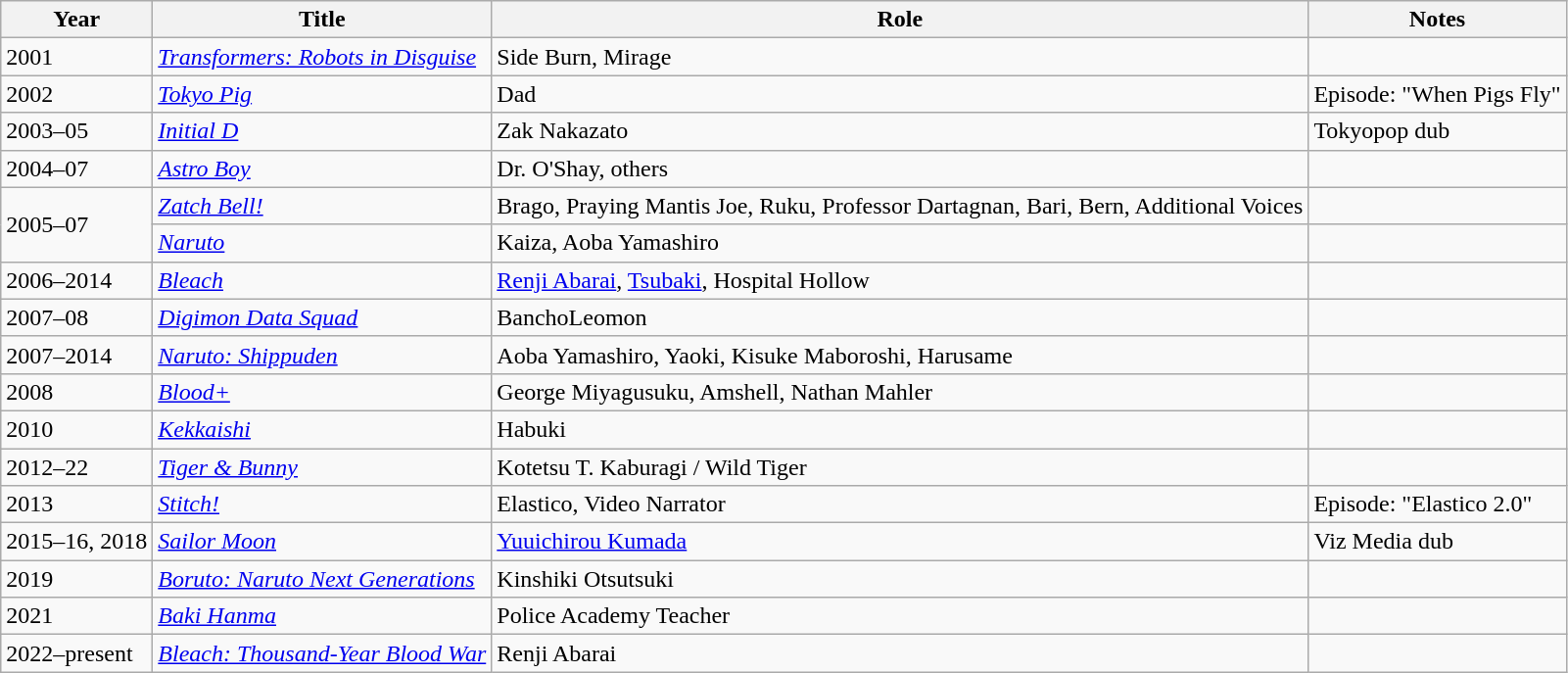<table class="wikitable sortable plainrowheaders">
<tr>
<th>Year</th>
<th>Title</th>
<th>Role</th>
<th>Notes</th>
</tr>
<tr>
<td>2001</td>
<td><em><a href='#'>Transformers: Robots in Disguise</a></em></td>
<td>Side Burn, Mirage</td>
<td></td>
</tr>
<tr>
<td>2002</td>
<td><em><a href='#'>Tokyo Pig</a></em></td>
<td>Dad</td>
<td>Episode: "When Pigs Fly"</td>
</tr>
<tr>
<td>2003–05</td>
<td><em><a href='#'>Initial D</a></em></td>
<td>Zak Nakazato</td>
<td>Tokyopop dub</td>
</tr>
<tr>
<td>2004–07</td>
<td><em><a href='#'>Astro Boy</a></em></td>
<td>Dr. O'Shay, others</td>
<td></td>
</tr>
<tr>
<td rowspan="2">2005–07</td>
<td><em><a href='#'>Zatch Bell!</a></em></td>
<td>Brago, Praying Mantis Joe, Ruku, Professor Dartagnan, Bari, Bern, Additional Voices</td>
<td></td>
</tr>
<tr>
<td><em><a href='#'>Naruto</a></em></td>
<td>Kaiza, Aoba Yamashiro</td>
<td></td>
</tr>
<tr>
<td>2006–2014</td>
<td><em><a href='#'>Bleach</a></em></td>
<td><a href='#'>Renji Abarai</a>, <a href='#'>Tsubaki</a>, Hospital Hollow</td>
<td></td>
</tr>
<tr>
<td>2007–08</td>
<td><em><a href='#'>Digimon Data Squad</a></em></td>
<td>BanchoLeomon</td>
<td></td>
</tr>
<tr>
<td>2007–2014</td>
<td><em><a href='#'>Naruto: Shippuden</a></em></td>
<td>Aoba Yamashiro, Yaoki, Kisuke Maboroshi, Harusame</td>
<td></td>
</tr>
<tr>
<td>2008</td>
<td><em><a href='#'>Blood+</a></em></td>
<td>George Miyagusuku, Amshell, Nathan Mahler</td>
<td></td>
</tr>
<tr>
<td>2010</td>
<td><em><a href='#'>Kekkaishi</a></em></td>
<td>Habuki</td>
<td></td>
</tr>
<tr>
<td>2012–22</td>
<td><em><a href='#'>Tiger & Bunny</a></em></td>
<td>Kotetsu T. Kaburagi / Wild Tiger</td>
<td></td>
</tr>
<tr>
<td>2013</td>
<td><em><a href='#'>Stitch!</a></em></td>
<td>Elastico, Video Narrator</td>
<td>Episode: "Elastico 2.0"</td>
</tr>
<tr>
<td>2015–16, 2018</td>
<td><em><a href='#'>Sailor Moon</a></em></td>
<td><a href='#'>Yuuichirou Kumada</a></td>
<td>Viz Media dub</td>
</tr>
<tr>
<td>2019</td>
<td><em><a href='#'>Boruto: Naruto Next Generations</a></em></td>
<td>Kinshiki Otsutsuki</td>
<td></td>
</tr>
<tr>
<td>2021</td>
<td><em><a href='#'>Baki Hanma</a></em></td>
<td>Police Academy Teacher</td>
<td></td>
</tr>
<tr>
<td>2022–present</td>
<td><em><a href='#'>Bleach: Thousand-Year Blood War</a></em></td>
<td>Renji Abarai</td>
<td></td>
</tr>
</table>
